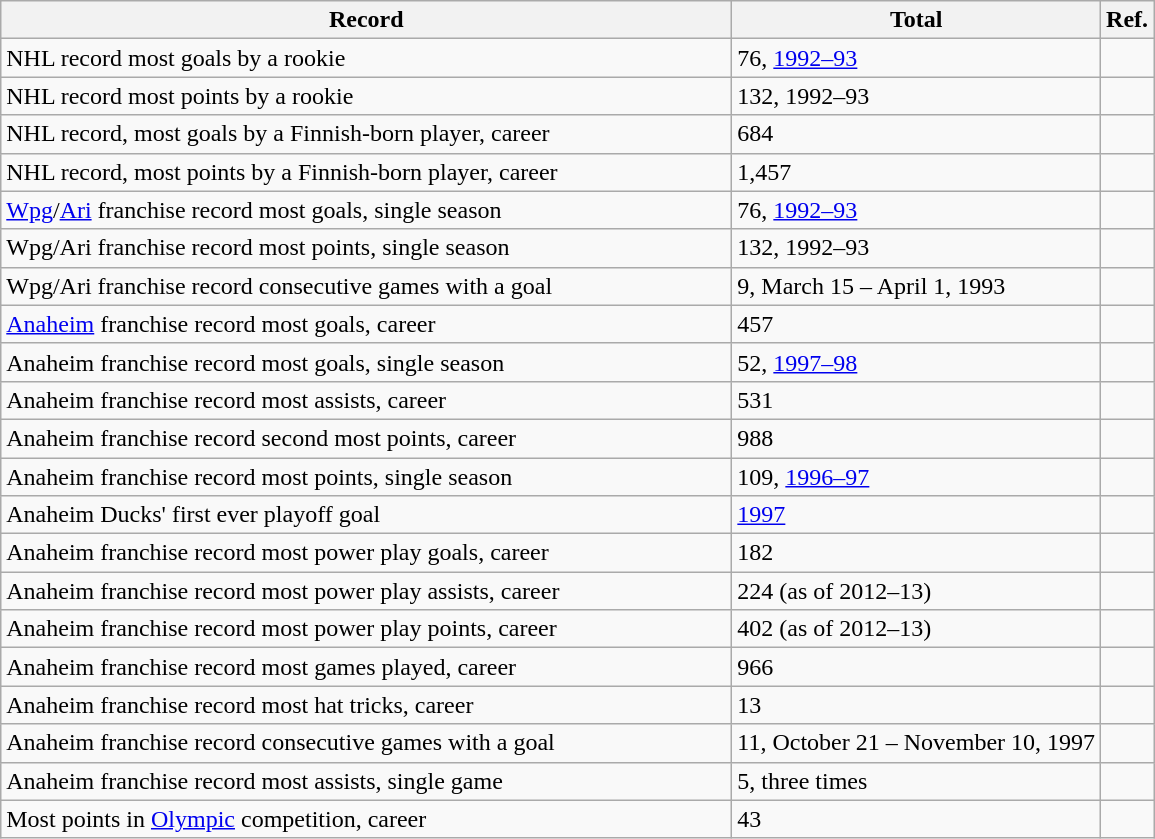<table class="wikitable">
<tr>
<th scope="col" style="width:30em">Record</th>
<th scope="col">Total</th>
<th scope="col">Ref.</th>
</tr>
<tr>
<td>NHL record most goals by a rookie</td>
<td>76, <a href='#'>1992–93</a></td>
<td></td>
</tr>
<tr>
<td>NHL record most points by a rookie</td>
<td>132, 1992–93</td>
<td></td>
</tr>
<tr>
<td>NHL record, most goals by a Finnish-born player, career</td>
<td>684</td>
<td></td>
</tr>
<tr>
<td>NHL record, most points by a Finnish-born player, career</td>
<td>1,457</td>
<td></td>
</tr>
<tr>
<td><a href='#'>Wpg</a>/<a href='#'>Ari</a> franchise record most goals, single season</td>
<td>76, <a href='#'>1992–93</a></td>
<td></td>
</tr>
<tr>
<td>Wpg/Ari franchise record most points, single season</td>
<td>132, 1992–93</td>
<td></td>
</tr>
<tr>
<td>Wpg/Ari franchise record consecutive games with a goal</td>
<td>9, March 15 – April 1, 1993</td>
<td></td>
</tr>
<tr>
<td><a href='#'>Anaheim</a> franchise record most goals, career</td>
<td>457</td>
<td></td>
</tr>
<tr>
<td>Anaheim franchise record most goals, single season</td>
<td>52, <a href='#'>1997–98</a></td>
<td></td>
</tr>
<tr>
<td>Anaheim franchise record most assists, career</td>
<td>531</td>
<td></td>
</tr>
<tr>
<td>Anaheim franchise record second most points, career</td>
<td>988</td>
<td></td>
</tr>
<tr>
<td>Anaheim franchise record most points, single season</td>
<td>109, <a href='#'>1996–97</a></td>
<td></td>
</tr>
<tr>
<td>Anaheim Ducks' first ever playoff goal</td>
<td><a href='#'>1997</a></td>
<td></td>
</tr>
<tr>
<td>Anaheim franchise record most power play goals, career</td>
<td>182</td>
<td></td>
</tr>
<tr>
<td>Anaheim franchise record most power play assists, career</td>
<td>224 (as of 2012–13)</td>
<td></td>
</tr>
<tr>
<td>Anaheim franchise record most power play points, career</td>
<td>402 (as of 2012–13)</td>
<td></td>
</tr>
<tr>
<td>Anaheim franchise record most games played, career</td>
<td>966</td>
<td></td>
</tr>
<tr>
<td>Anaheim franchise record most hat tricks, career</td>
<td>13</td>
<td></td>
</tr>
<tr>
<td>Anaheim franchise record consecutive games with a goal</td>
<td>11, October 21 – November 10, 1997</td>
<td></td>
</tr>
<tr>
<td>Anaheim franchise record most assists, single game</td>
<td>5, three times</td>
<td></td>
</tr>
<tr>
<td>Most points in <a href='#'>Olympic</a> competition, career</td>
<td>43</td>
<td></td>
</tr>
</table>
